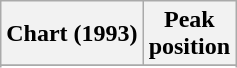<table class="wikitable sortable plainrowheaders">
<tr>
<th>Chart (1993)</th>
<th>Peak<br>position</th>
</tr>
<tr>
</tr>
<tr>
</tr>
<tr>
</tr>
</table>
